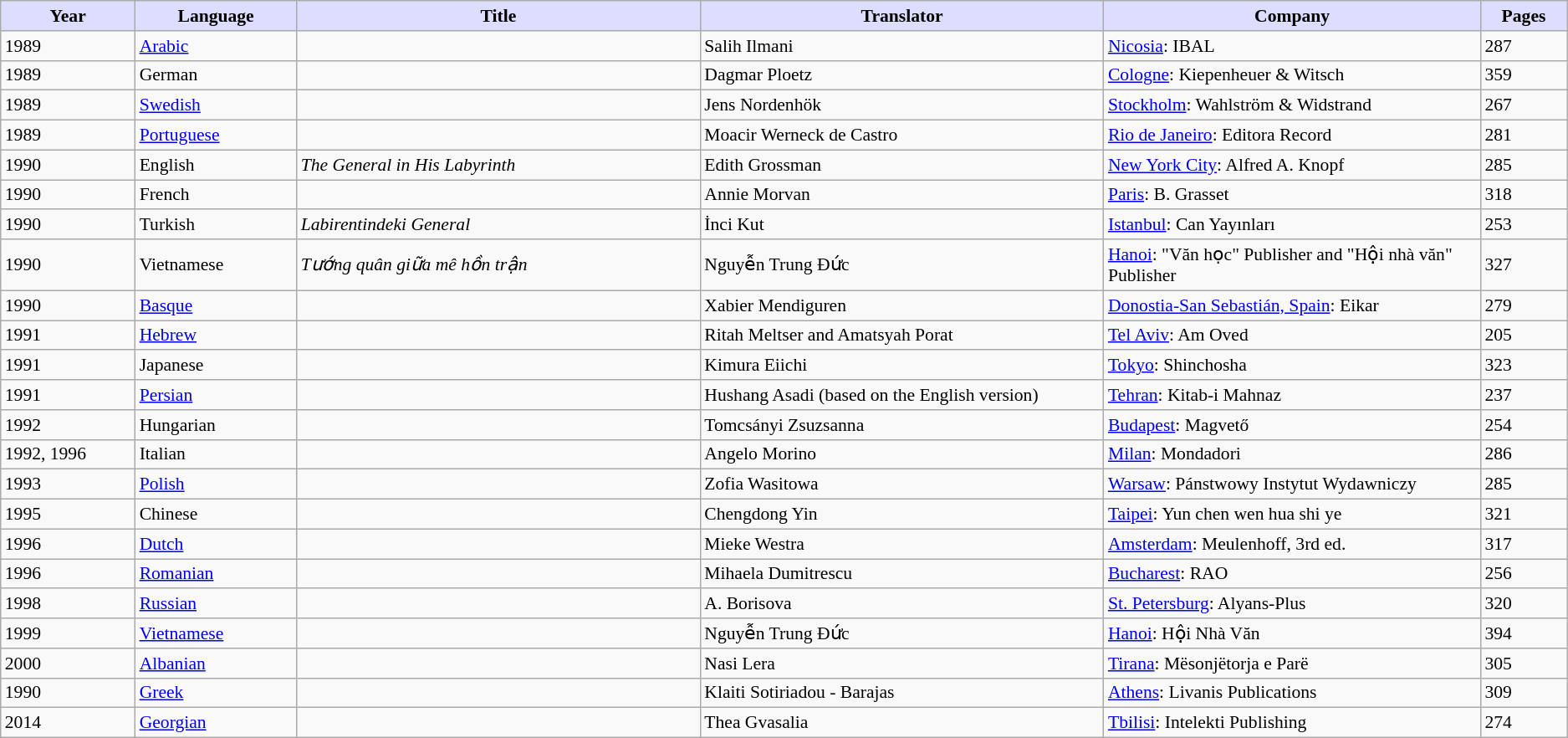<table class="wikitable" style="font-size:90%;">
<tr>
<th style="background:#ddf; width:5%;">Year</th>
<th style="background:#ddf; width:6%;">Language</th>
<th style="background:#ddf; width:15%;">Title</th>
<th style="background:#ddf; width:15%;">Translator</th>
<th style="background:#ddf; width:14%;">Company</th>
<th style="background:#ddf; width:3%;">Pages</th>
</tr>
<tr>
<td>1989</td>
<td><a href='#'>Arabic</a></td>
<td></td>
<td>Salih Ilmani</td>
<td><a href='#'>Nicosia</a>: IBAL</td>
<td>287</td>
</tr>
<tr>
<td>1989</td>
<td>German</td>
<td></td>
<td>Dagmar Ploetz</td>
<td><a href='#'>Cologne</a>: Kiepenheuer & Witsch</td>
<td>359</td>
</tr>
<tr>
<td>1989</td>
<td><a href='#'>Swedish</a></td>
<td></td>
<td>Jens Nordenhök</td>
<td><a href='#'>Stockholm</a>: Wahlström & Widstrand</td>
<td>267</td>
</tr>
<tr>
<td>1989</td>
<td><a href='#'>Portuguese</a></td>
<td></td>
<td>Moacir Werneck de Castro</td>
<td><a href='#'>Rio de Janeiro</a>: Editora Record</td>
<td>281</td>
</tr>
<tr>
<td>1990</td>
<td>English</td>
<td><em>The General in His Labyrinth</em></td>
<td>Edith Grossman</td>
<td><a href='#'>New York City</a>: Alfred A. Knopf</td>
<td>285</td>
</tr>
<tr>
<td>1990</td>
<td>French</td>
<td></td>
<td>Annie Morvan</td>
<td><a href='#'>Paris</a>: B. Grasset</td>
<td>318</td>
</tr>
<tr>
<td>1990</td>
<td>Turkish</td>
<td><em>Labirentindeki General</em></td>
<td>İnci Kut</td>
<td><a href='#'>Istanbul</a>: Can Yayınları</td>
<td>253</td>
</tr>
<tr>
<td>1990</td>
<td>Vietnamese</td>
<td><em>Tướng quân giữa mê hồn trận</em></td>
<td>Nguyễn Trung Đức</td>
<td><a href='#'>Hanoi</a>: "Văn học" Publisher and "Hội nhà văn" Publisher</td>
<td>327</td>
</tr>
<tr>
<td>1990</td>
<td><a href='#'>Basque</a></td>
<td></td>
<td>Xabier Mendiguren</td>
<td><a href='#'>Donostia-San Sebastián, Spain</a>: Eikar</td>
<td>279</td>
</tr>
<tr>
<td>1991</td>
<td><a href='#'>Hebrew</a></td>
<td></td>
<td>Ritah Meltser and Amatsyah Porat</td>
<td><a href='#'>Tel Aviv</a>: Am Oved</td>
<td>205</td>
</tr>
<tr>
<td>1991</td>
<td>Japanese</td>
<td></td>
<td>Kimura Eiichi</td>
<td><a href='#'>Tokyo</a>: Shinchosha</td>
<td>323</td>
</tr>
<tr>
<td>1991</td>
<td><a href='#'>Persian</a></td>
<td></td>
<td>Hushang Asadi (based on the English version)</td>
<td><a href='#'>Tehran</a>: Kitab-i Mahnaz</td>
<td>237</td>
</tr>
<tr>
<td>1992</td>
<td>Hungarian</td>
<td></td>
<td>Tomcsányi Zsuzsanna</td>
<td><a href='#'>Budapest</a>: Magvető</td>
<td>254</td>
</tr>
<tr>
<td>1992, 1996</td>
<td>Italian</td>
<td></td>
<td>Angelo Morino</td>
<td><a href='#'>Milan</a>: Mondadori</td>
<td>286</td>
</tr>
<tr>
<td>1993</td>
<td><a href='#'>Polish</a></td>
<td></td>
<td>Zofia Wasitowa</td>
<td><a href='#'>Warsaw</a>: Pánstwowy Instytut Wydawniczy</td>
<td>285</td>
</tr>
<tr>
<td>1995</td>
<td>Chinese</td>
<td></td>
<td>Chengdong Yin</td>
<td><a href='#'>Taipei</a>: Yun chen wen hua shi ye</td>
<td>321</td>
</tr>
<tr>
<td>1996</td>
<td><a href='#'>Dutch</a></td>
<td></td>
<td>Mieke Westra</td>
<td><a href='#'>Amsterdam</a>: Meulenhoff, 3rd ed.</td>
<td>317</td>
</tr>
<tr>
<td>1996</td>
<td><a href='#'>Romanian</a></td>
<td></td>
<td>Mihaela Dumitrescu</td>
<td><a href='#'>Bucharest</a>: RAO</td>
<td>256</td>
</tr>
<tr>
<td>1998</td>
<td><a href='#'>Russian</a></td>
<td></td>
<td>A. Borisova</td>
<td><a href='#'>St. Petersburg</a>: Alyans-Plus</td>
<td>320</td>
</tr>
<tr>
<td>1999</td>
<td><a href='#'>Vietnamese</a></td>
<td></td>
<td>Nguyễn Trung Đức</td>
<td><a href='#'>Hanoi</a>: Hội Nhà Văn</td>
<td>394</td>
</tr>
<tr>
<td>2000</td>
<td><a href='#'>Albanian</a></td>
<td></td>
<td>Nasi Lera</td>
<td><a href='#'>Tirana</a>: Mësonjëtorja e Parë</td>
<td>305</td>
</tr>
<tr>
<td>1990</td>
<td><a href='#'>Greek</a></td>
<td></td>
<td>Klaiti Sotiriadou - Barajas</td>
<td><a href='#'>Athens</a>: Livanis Publications</td>
<td>309</td>
</tr>
<tr>
<td>2014</td>
<td><a href='#'>Georgian</a></td>
<td></td>
<td>Thea Gvasalia</td>
<td><a href='#'>Tbilisi</a>: Intelekti Publishing</td>
<td>274</td>
</tr>
</table>
